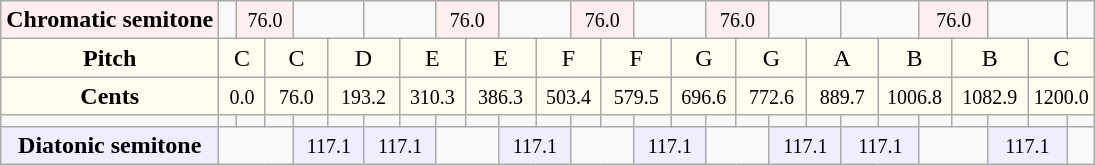<table class="wikitable" style="text-align:center" align="center">
<tr>
<td bgcolor="#ffeeee"><strong>Chromatic semitone</strong></td>
<td></td>
<td colspan="2" bgcolor="#ffeeee"><small>76.0</small></td>
<td colspan="2"></td>
<td colspan="2"></td>
<td colspan="2" bgcolor="#ffeeee"><small>76.0</small></td>
<td colspan="2"></td>
<td colspan="2" bgcolor="#ffeeee"><small>76.0</small></td>
<td colspan="2"></td>
<td colspan="2" bgcolor="#ffeeee"><small>76.0</small></td>
<td colspan="2"></td>
<td colspan="2"></td>
<td colspan="2" bgcolor="#ffeeee"><small>76.0</small></td>
<td colspan="2"></td>
</tr>
<tr>
<td bgcolor="#fffbee"><strong>Pitch</strong></td>
<td colspan="2" bgcolor="#fffbee">C</td>
<td colspan="2" bgcolor="#fffbee">C</td>
<td colspan="2" bgcolor="#fffbee">D</td>
<td colspan="2" bgcolor="#fffbee">E</td>
<td colspan="2" bgcolor="#fffbee">E</td>
<td colspan="2" bgcolor="#fffbee">F</td>
<td colspan="2" bgcolor="#fffbee">F</td>
<td colspan="2" bgcolor="#fffbee">G</td>
<td colspan="2" bgcolor="#fffbee">G</td>
<td colspan="2" bgcolor="#fffbee">A</td>
<td colspan="2" bgcolor="#fffbee">B</td>
<td colspan="2" bgcolor="#fffbee">B</td>
<td colspan="2" bgcolor="#fffbee">C</td>
</tr>
<tr>
<td bgcolor="#fffbee"><strong>Cents</strong></td>
<td colspan="2" bgcolor="#fffbee"><small>0.0</small></td>
<td colspan="2" bgcolor="#fffbee"><small>76.0</small></td>
<td colspan="2" bgcolor="#fffbee"><small>193.2</small></td>
<td colspan="2" bgcolor="#fffbee"><small>310.3</small></td>
<td colspan="2" bgcolor="#fffbee"><small>386.3</small></td>
<td colspan="2" bgcolor="#fffbee"><small>503.4</small></td>
<td colspan="2" bgcolor="#fffbee"><small>579.5</small></td>
<td colspan="2" bgcolor="#fffbee"><small>696.6</small></td>
<td colspan="2" bgcolor="#fffbee"><small>772.6</small></td>
<td colspan="2" bgcolor="#fffbee"><small>889.7</small></td>
<td colspan="2" bgcolor="#fffbee"><small>1006.8</small></td>
<td colspan="2" bgcolor="#fffbee"><small>1082.9</small></td>
<td colspan="2" bgcolor="#fffbee"><small>1200.0</small></td>
</tr>
<tr>
<td></td>
<td></td>
<td></td>
<td></td>
<td></td>
<td></td>
<td></td>
<td></td>
<td></td>
<td></td>
<td></td>
<td></td>
<td></td>
<td></td>
<td></td>
<td></td>
<td></td>
<td></td>
<td></td>
<td></td>
<td></td>
<td></td>
<td></td>
<td></td>
<td></td>
<td></td>
<td></td>
</tr>
<tr>
<td bgcolor="#eeeeff"><strong>Diatonic semitone</strong></td>
<td colspan="3"></td>
<td colspan="2" bgcolor="#eeeeff"><small>117.1</small></td>
<td colspan="2" bgcolor="#eeeeff"><small>117.1</small></td>
<td colspan="2"></td>
<td colspan="2" bgcolor="#eeeeff"><small>117.1</small></td>
<td colspan="2"></td>
<td colspan="2" bgcolor="#eeeeff"><small>117.1</small></td>
<td colspan="2"></td>
<td colspan="2" bgcolor="#eeeeff"><small>117.1</small></td>
<td colspan="2" bgcolor="#eeeeff"><small>117.1</small></td>
<td colspan="2"></td>
<td colspan="2" bgcolor="#eeeeff"><small>117.1</small></td>
<td></td>
</tr>
</table>
